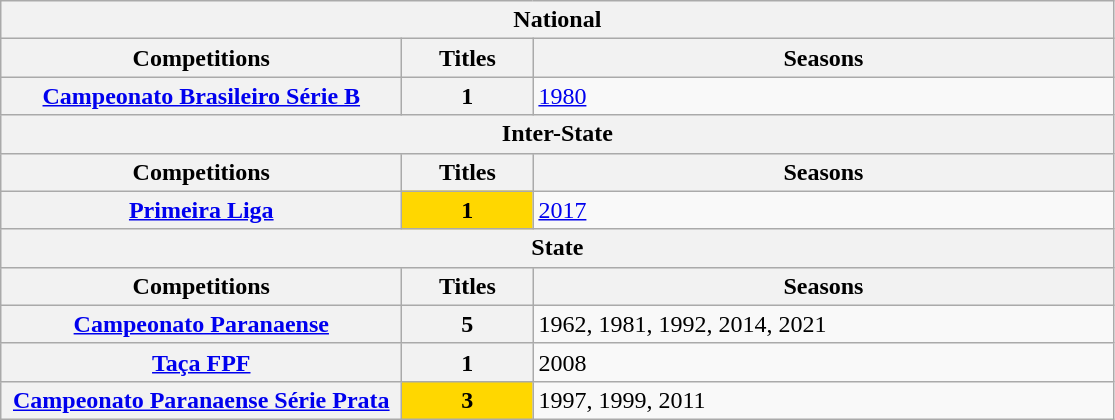<table class="wikitable">
<tr>
<th colspan="3">National</th>
</tr>
<tr>
<th>Competitions</th>
<th>Titles</th>
<th>Seasons</th>
</tr>
<tr>
<th><a href='#'>Campeonato Brasileiro Série B</a></th>
<th>1</th>
<td><a href='#'>1980</a></td>
</tr>
<tr>
<th colspan="3">Inter-State</th>
</tr>
<tr>
<th style="width:260px">Competitions</th>
<th style="width:80px">Titles</th>
<th style="width:380px">Seasons</th>
</tr>
<tr>
<th><a href='#'>Primeira Liga</a></th>
<td bgcolor="gold" style="text-align:center"><strong>1</strong></td>
<td><a href='#'>2017</a></td>
</tr>
<tr>
<th colspan="3">State</th>
</tr>
<tr>
<th style="width:260px">Competitions</th>
<th style="width:80px">Titles</th>
<th style="width:380px">Seasons</th>
</tr>
<tr>
<th><a href='#'>Campeonato Paranaense</a></th>
<th>5</th>
<td>1962, 1981, 1992, 2014, 2021</td>
</tr>
<tr>
<th><a href='#'>Taça FPF</a></th>
<th>1</th>
<td>2008</td>
</tr>
<tr>
<th><a href='#'>Campeonato Paranaense Série Prata</a></th>
<td bgcolor="gold" style="text-align:center"><strong>3</strong></td>
<td>1997, 1999, 2011</td>
</tr>
</table>
